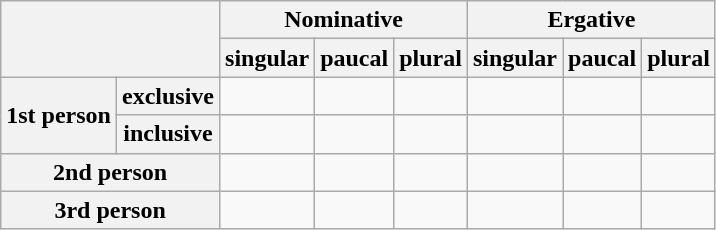<table class="wikitable">
<tr>
<th rowspan="2" colspan="2"></th>
<th colspan="3">Nominative</th>
<th colspan="3">Ergative</th>
</tr>
<tr>
<th>singular</th>
<th>paucal</th>
<th>plural</th>
<th>singular</th>
<th>paucal</th>
<th>plural</th>
</tr>
<tr>
<th rowspan="2">1st person</th>
<th>exclusive</th>
<td></td>
<td></td>
<td></td>
<td></td>
<td></td>
<td></td>
</tr>
<tr>
<th>inclusive</th>
<td></td>
<td></td>
<td></td>
<td></td>
<td></td>
<td></td>
</tr>
<tr>
<th colspan="2">2nd person</th>
<td></td>
<td></td>
<td></td>
<td></td>
<td></td>
<td></td>
</tr>
<tr>
<th colspan="2">3rd person</th>
<td></td>
<td></td>
<td></td>
<td></td>
<td></td>
<td></td>
</tr>
</table>
